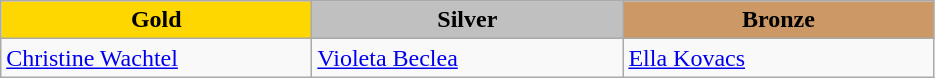<table class="wikitable" style="text-align:left">
<tr align="center">
<td width=200 bgcolor=gold><strong>Gold</strong></td>
<td width=200 bgcolor=silver><strong>Silver</strong></td>
<td width=200 bgcolor=CC9966><strong>Bronze</strong></td>
</tr>
<tr>
<td><a href='#'>Christine Wachtel</a><br><em></em></td>
<td><a href='#'>Violeta Beclea</a><br><em></em></td>
<td><a href='#'>Ella Kovacs</a><br><em></em></td>
</tr>
</table>
